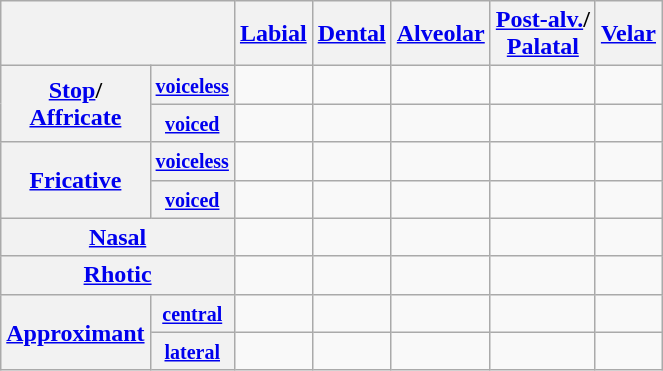<table class="wikitable" style="text-align:center">
<tr>
<th colspan="2"></th>
<th><a href='#'>Labial</a></th>
<th><a href='#'>Dental</a></th>
<th><a href='#'>Alveolar</a></th>
<th><a href='#'>Post-alv.</a>/<br><a href='#'>Palatal</a></th>
<th><a href='#'>Velar</a></th>
</tr>
<tr>
<th rowspan="2"><a href='#'>Stop</a>/<br><a href='#'>Affricate</a></th>
<th><small><a href='#'>voiceless</a></small></th>
<td></td>
<td></td>
<td></td>
<td></td>
<td></td>
</tr>
<tr>
<th><small><a href='#'>voiced</a></small></th>
<td></td>
<td></td>
<td></td>
<td></td>
<td></td>
</tr>
<tr>
<th rowspan="2"><a href='#'>Fricative</a></th>
<th><small><a href='#'>voiceless</a></small></th>
<td></td>
<td></td>
<td></td>
<td></td>
<td></td>
</tr>
<tr>
<th><small><a href='#'>voiced</a></small></th>
<td></td>
<td></td>
<td></td>
<td></td>
<td></td>
</tr>
<tr>
<th colspan="2"><a href='#'>Nasal</a></th>
<td></td>
<td></td>
<td></td>
<td></td>
<td></td>
</tr>
<tr>
<th colspan="2"><a href='#'>Rhotic</a></th>
<td></td>
<td></td>
<td></td>
<td></td>
<td></td>
</tr>
<tr>
<th rowspan="2"><a href='#'>Approximant</a></th>
<th><small><a href='#'>central</a></small></th>
<td></td>
<td></td>
<td></td>
<td></td>
<td></td>
</tr>
<tr>
<th><small><a href='#'>lateral</a></small></th>
<td></td>
<td></td>
<td></td>
<td></td>
<td></td>
</tr>
</table>
